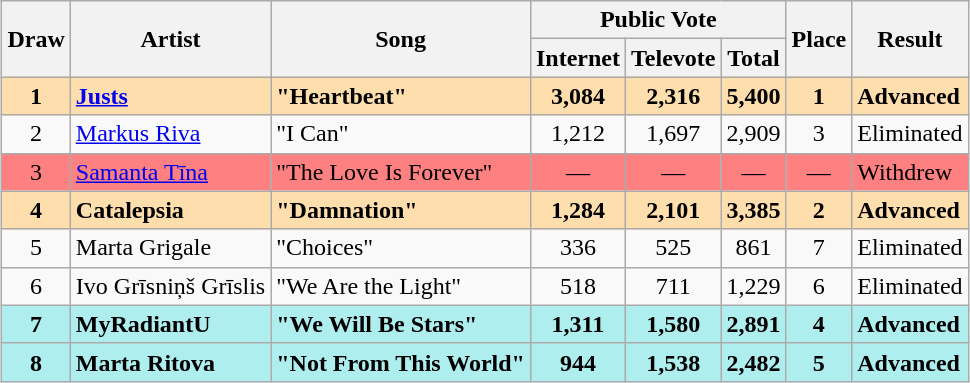<table class="sortable wikitable" style="margin: 1em auto 1em auto; text-align:center;">
<tr>
<th rowspan="2">Draw</th>
<th rowspan="2">Artist</th>
<th rowspan="2">Song</th>
<th colspan="3" class="unsortable">Public Vote</th>
<th rowspan="2">Place</th>
<th rowspan="2">Result</th>
</tr>
<tr>
<th>Internet</th>
<th>Televote</th>
<th>Total</th>
</tr>
<tr style="font-weight:bold; background:navajowhite;">
<td>1</td>
<td align="left"><a href='#'>Justs</a></td>
<td align="left">"Heartbeat"</td>
<td>3,084</td>
<td>2,316</td>
<td>5,400</td>
<td>1</td>
<td align="left">Advanced</td>
</tr>
<tr>
<td>2</td>
<td align="left"><a href='#'>Markus Riva</a></td>
<td align="left">"I Can"</td>
<td>1,212</td>
<td>1,697</td>
<td>2,909</td>
<td>3</td>
<td align="left">Eliminated</td>
</tr>
<tr style="background:#fe8080;">
<td>3</td>
<td align="left"><a href='#'>Samanta Tīna</a></td>
<td align="left">"The Love Is Forever"</td>
<td data-sort-value="0">—</td>
<td data-sort-value="0">—</td>
<td data-sort-value="0">—</td>
<td data-sort-value="8">—</td>
<td align="left">Withdrew</td>
</tr>
<tr style="font-weight:bold; background:navajowhite;">
<td>4</td>
<td align="left">Catalepsia</td>
<td align="left">"Damnation"</td>
<td>1,284</td>
<td>2,101</td>
<td>3,385</td>
<td>2</td>
<td align="left">Advanced</td>
</tr>
<tr>
<td>5</td>
<td align="left">Marta Grigale</td>
<td align="left">"Choices"</td>
<td>336</td>
<td>525</td>
<td>861</td>
<td>7</td>
<td align="left">Eliminated</td>
</tr>
<tr>
<td>6</td>
<td align="left">Ivo Grīsniņš Grīslis</td>
<td align="left">"We Are the Light"</td>
<td>518</td>
<td>711</td>
<td>1,229</td>
<td>6</td>
<td align="left">Eliminated</td>
</tr>
<tr style="font-weight:bold; background:paleturquoise;">
<td>7</td>
<td align="left">MyRadiantU</td>
<td align="left">"We Will Be Stars"</td>
<td>1,311</td>
<td>1,580</td>
<td>2,891</td>
<td>4</td>
<td align="left">Advanced</td>
</tr>
<tr style="font-weight:bold; background:paleturquoise;">
<td>8</td>
<td align="left">Marta Ritova</td>
<td align="left">"Not From This World"</td>
<td>944</td>
<td>1,538</td>
<td>2,482</td>
<td>5</td>
<td align="left">Advanced</td>
</tr>
</table>
